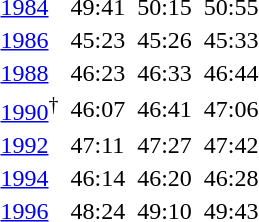<table>
<tr>
<td><a href='#'>1984</a></td>
<td></td>
<td>49:41</td>
<td></td>
<td>50:15</td>
<td></td>
<td>50:55</td>
</tr>
<tr>
<td><a href='#'>1986</a></td>
<td></td>
<td>45:23</td>
<td></td>
<td>45:26</td>
<td></td>
<td>45:33</td>
</tr>
<tr>
<td><a href='#'>1988</a></td>
<td></td>
<td>46:23</td>
<td></td>
<td>46:33</td>
<td></td>
<td>46:44</td>
</tr>
<tr>
<td><a href='#'>1990</a><sup>†</sup></td>
<td></td>
<td>46:07</td>
<td></td>
<td>46:41</td>
<td></td>
<td>47:06</td>
</tr>
<tr>
<td><a href='#'>1992</a></td>
<td></td>
<td>47:11</td>
<td></td>
<td>47:27</td>
<td></td>
<td>47:42</td>
</tr>
<tr>
<td><a href='#'>1994</a></td>
<td></td>
<td>46:14</td>
<td></td>
<td>46:20</td>
<td></td>
<td>46:28</td>
</tr>
<tr>
<td><a href='#'>1996</a></td>
<td></td>
<td>48:24</td>
<td></td>
<td>49:10</td>
<td></td>
<td>49:43</td>
</tr>
</table>
